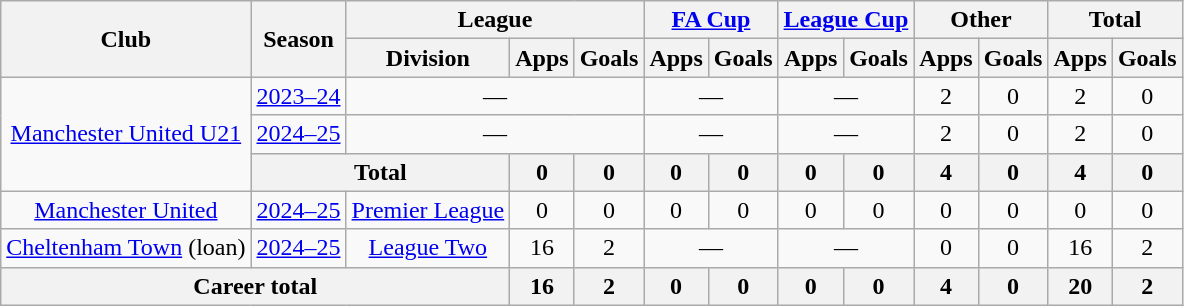<table class=wikitable style=text-align:center>
<tr>
<th rowspan=2>Club</th>
<th rowspan=2>Season</th>
<th colspan=3>League</th>
<th colspan=2><a href='#'>FA Cup</a></th>
<th colspan=2><a href='#'>League Cup</a></th>
<th colspan=2>Other</th>
<th colspan=2>Total</th>
</tr>
<tr>
<th>Division</th>
<th>Apps</th>
<th>Goals</th>
<th>Apps</th>
<th>Goals</th>
<th>Apps</th>
<th>Goals</th>
<th>Apps</th>
<th>Goals</th>
<th>Apps</th>
<th>Goals</th>
</tr>
<tr>
<td rowspan=3><a href='#'>Manchester United U21</a></td>
<td><a href='#'>2023–24</a></td>
<td colspan=3>—</td>
<td colspan=2>—</td>
<td colspan=2>—</td>
<td>2</td>
<td>0</td>
<td>2</td>
<td>0</td>
</tr>
<tr>
<td><a href='#'>2024–25</a></td>
<td colspan=3>—</td>
<td colspan=2>—</td>
<td colspan=2>—</td>
<td>2</td>
<td>0</td>
<td>2</td>
<td>0</td>
</tr>
<tr>
<th colspan="2">Total</th>
<th>0</th>
<th>0</th>
<th>0</th>
<th>0</th>
<th>0</th>
<th>0</th>
<th>4</th>
<th>0</th>
<th>4</th>
<th>0</th>
</tr>
<tr>
<td><a href='#'>Manchester United</a></td>
<td><a href='#'>2024–25</a></td>
<td><a href='#'>Premier League</a></td>
<td>0</td>
<td>0</td>
<td>0</td>
<td>0</td>
<td>0</td>
<td>0</td>
<td>0</td>
<td>0</td>
<td>0</td>
<td>0</td>
</tr>
<tr>
<td><a href='#'>Cheltenham Town</a> (loan)</td>
<td><a href='#'>2024–25</a></td>
<td><a href='#'>League Two</a></td>
<td>16</td>
<td>2</td>
<td colspan=2>—</td>
<td colspan=2>—</td>
<td>0</td>
<td>0</td>
<td>16</td>
<td>2</td>
</tr>
<tr>
<th colspan="3">Career total</th>
<th>16</th>
<th>2</th>
<th>0</th>
<th>0</th>
<th>0</th>
<th>0</th>
<th>4</th>
<th>0</th>
<th>20</th>
<th>2</th>
</tr>
</table>
